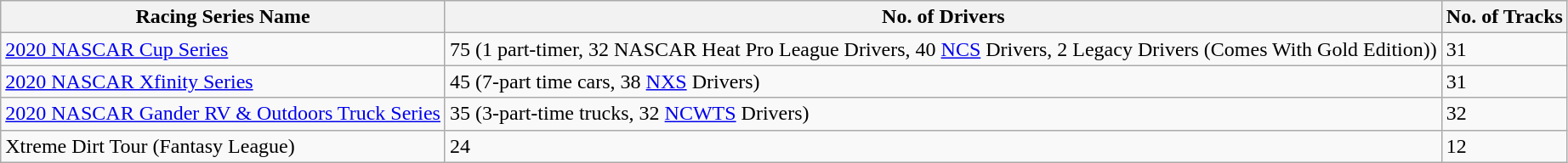<table class="wikitable">
<tr>
<th>Racing Series Name</th>
<th>No. of Drivers</th>
<th>No. of Tracks</th>
</tr>
<tr>
<td><a href='#'>2020 NASCAR Cup Series</a></td>
<td>75 (1 part-timer, 32 NASCAR Heat Pro League Drivers, 40 <a href='#'>NCS</a> Drivers, 2 Legacy Drivers (Comes With Gold Edition))</td>
<td>31</td>
</tr>
<tr>
<td><a href='#'>2020 NASCAR Xfinity Series</a></td>
<td>45 (7-part time cars, 38 <a href='#'>NXS</a> Drivers)</td>
<td>31</td>
</tr>
<tr>
<td><a href='#'>2020 NASCAR Gander RV & Outdoors Truck Series</a></td>
<td>35 (3-part-time trucks, 32 <a href='#'>NCWTS</a> Drivers)</td>
<td>32</td>
</tr>
<tr>
<td>Xtreme Dirt Tour (Fantasy League)</td>
<td>24</td>
<td>12</td>
</tr>
</table>
